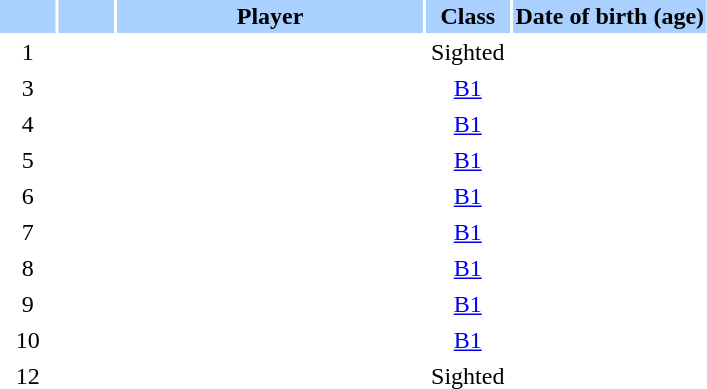<table class="sortable" border="0" cellspacing="2" cellpadding="2">
<tr style="background-color:#AAD0FF">
<th width=8%></th>
<th width=8%></th>
<th width=44%>Player</th>
<th width=12%>Class</th>
<th width=28%>Date of birth (age)</th>
</tr>
<tr>
<td style="text-align: center;">1</td>
<td style="text-align: center;"></td>
<td></td>
<td style="text-align: center;">Sighted</td>
<td></td>
</tr>
<tr>
<td style="text-align: center;">3</td>
<td style="text-align: center;"></td>
<td></td>
<td style="text-align: center;"><a href='#'>B1</a></td>
<td></td>
</tr>
<tr>
<td style="text-align: center;">4</td>
<td style="text-align: center;"></td>
<td></td>
<td style="text-align: center;"><a href='#'>B1</a></td>
<td></td>
</tr>
<tr>
<td style="text-align: center;">5</td>
<td style="text-align: center;"></td>
<td></td>
<td style="text-align: center;"><a href='#'>B1</a></td>
<td></td>
</tr>
<tr>
<td style="text-align: center;">6</td>
<td style="text-align: center;"></td>
<td></td>
<td style="text-align: center;"><a href='#'>B1</a></td>
<td></td>
</tr>
<tr>
<td style="text-align: center;">7</td>
<td style="text-align: center;"></td>
<td></td>
<td style="text-align: center;"><a href='#'>B1</a></td>
<td></td>
</tr>
<tr>
<td style="text-align: center;">8</td>
<td style="text-align: center;"></td>
<td></td>
<td style="text-align: center;"><a href='#'>B1</a></td>
<td></td>
</tr>
<tr>
<td style="text-align: center;">9</td>
<td style="text-align: center;"></td>
<td></td>
<td style="text-align: center;"><a href='#'>B1</a></td>
<td></td>
</tr>
<tr>
<td style="text-align: center;">10</td>
<td style="text-align: center;"></td>
<td></td>
<td style="text-align: center;"><a href='#'>B1</a></td>
<td></td>
</tr>
<tr>
<td style="text-align: center;">12</td>
<td style="text-align: center;"></td>
<td></td>
<td style="text-align: center;">Sighted</td>
<td></td>
</tr>
</table>
